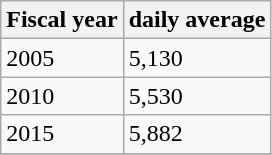<table class="wikitable">
<tr>
<th>Fiscal year</th>
<th>daily average</th>
</tr>
<tr>
<td>2005</td>
<td>5,130</td>
</tr>
<tr>
<td>2010</td>
<td>5,530</td>
</tr>
<tr>
<td>2015</td>
<td>5,882</td>
</tr>
<tr>
</tr>
</table>
